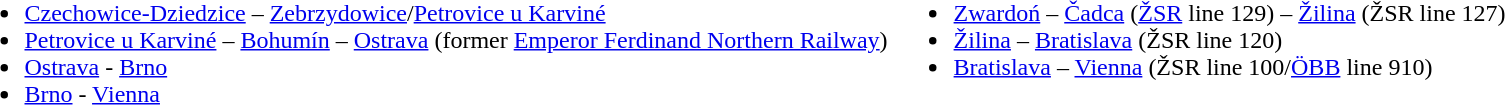<table>
<tr>
<td valign="top"><br><ul><li><a href='#'>Czechowice-Dziedzice</a> – <a href='#'>Zebrzydowice</a>/<a href='#'>Petrovice u Karviné</a></li><li><a href='#'>Petrovice u Karviné</a> – <a href='#'>Bohumín</a> – <a href='#'>Ostrava</a> (former <a href='#'>Emperor Ferdinand Northern Railway</a>)</li><li><a href='#'>Ostrava</a> - <a href='#'>Brno</a></li><li><a href='#'>Brno</a> - <a href='#'>Vienna</a></li></ul></td>
<td valign="top"><br><ul><li><a href='#'>Zwardoń</a> – <a href='#'>Čadca</a> (<a href='#'>ŽSR</a> line 129) – <a href='#'>Žilina</a> (ŽSR line 127)</li><li><a href='#'>Žilina</a> – <a href='#'>Bratislava</a> (ŽSR line 120)</li><li><a href='#'>Bratislava</a> – <a href='#'>Vienna</a> (ŽSR line 100/<a href='#'>ÖBB</a> line 910)</li></ul></td>
</tr>
</table>
